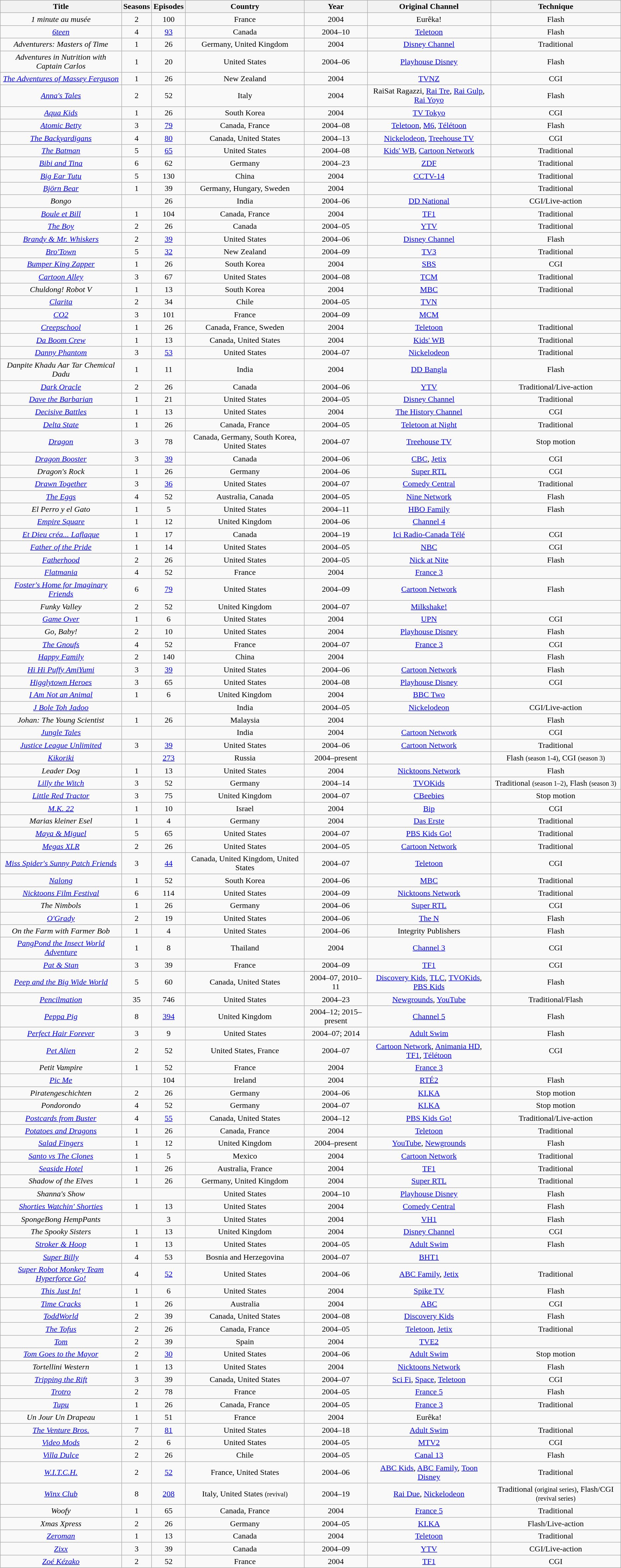<table class="wikitable sortable" style="text-align:center;">
<tr>
<th scope="col">Title</th>
<th scope="col">Seasons</th>
<th scope="col">Episodes</th>
<th scope="col">Country</th>
<th scope="col">Year</th>
<th scope="col">Original Channel</th>
<th scope="col">Technique</th>
</tr>
<tr>
<td><em>1 minute au musée</em></td>
<td>2</td>
<td>100</td>
<td>France</td>
<td>2004</td>
<td>Eurêka!</td>
<td>Flash</td>
</tr>
<tr>
<td><em><a href='#'>6teen</a></em></td>
<td>4</td>
<td><a href='#'>93</a></td>
<td>Canada</td>
<td>2004–10</td>
<td><a href='#'>Teletoon</a></td>
<td>Flash</td>
</tr>
<tr>
<td><em>Adventurers: Masters of Time</em></td>
<td>1</td>
<td>26</td>
<td>Germany, United Kingdom</td>
<td>2004</td>
<td><a href='#'>Disney Channel</a></td>
<td>Traditional</td>
</tr>
<tr>
<td><em>Adventures in Nutrition with Captain Carlos</em></td>
<td>1</td>
<td>20</td>
<td>United States</td>
<td>2004–06</td>
<td><a href='#'>Playhouse Disney</a></td>
<td>Flash</td>
</tr>
<tr>
<td data-sort-value="Adventures of Massey Ferguson"><em><a href='#'>The Adventures of Massey Ferguson</a></em></td>
<td>1</td>
<td>26</td>
<td>New Zealand</td>
<td>2004</td>
<td><a href='#'>TVNZ</a></td>
<td>CGI</td>
</tr>
<tr>
<td><em><a href='#'>Anna's Tales</a></em></td>
<td>2</td>
<td>52</td>
<td>Italy</td>
<td>2004</td>
<td>RaiSat Ragazzi, <a href='#'>Rai Tre</a>, <a href='#'>Rai Gulp</a>, <a href='#'>Rai Yoyo</a></td>
<td>Flash</td>
</tr>
<tr>
<td><em><a href='#'>Aqua Kids</a></em></td>
<td>1</td>
<td>26</td>
<td>South Korea</td>
<td>2004</td>
<td><a href='#'>TV Tokyo</a></td>
<td>CGI</td>
</tr>
<tr>
<td><em><a href='#'>Atomic Betty</a></em></td>
<td>3</td>
<td><a href='#'>79</a></td>
<td>Canada, France</td>
<td>2004–08</td>
<td><a href='#'>Teletoon</a>, <a href='#'>M6</a>, <a href='#'>Télétoon</a></td>
<td>Flash</td>
</tr>
<tr>
<td data-sort-value="Backyardigans"><em><a href='#'>The Backyardigans</a></em></td>
<td>4</td>
<td><a href='#'>80</a></td>
<td>Canada, United States</td>
<td>2004–13</td>
<td><a href='#'>Nickelodeon</a>, <a href='#'>Treehouse TV</a></td>
<td>CGI</td>
</tr>
<tr>
<td data-sort-value="Batman"><em><a href='#'>The Batman</a></em></td>
<td>5</td>
<td><a href='#'>65</a></td>
<td>United States</td>
<td>2004–08</td>
<td><a href='#'>Kids' WB</a>, <a href='#'>Cartoon Network</a></td>
<td>Traditional</td>
</tr>
<tr>
<td><em><a href='#'>Bibi and Tina</a></em></td>
<td>6</td>
<td>62</td>
<td>Germany</td>
<td>2004–23</td>
<td><a href='#'>ZDF</a></td>
<td>Traditional</td>
</tr>
<tr>
<td><em><a href='#'>Big Ear Tutu</a></em></td>
<td>5</td>
<td>130</td>
<td>China</td>
<td>2004</td>
<td><a href='#'>CCTV-14</a></td>
<td>Traditional</td>
</tr>
<tr>
<td><em><a href='#'>Björn Bear</a></em></td>
<td>1</td>
<td>39</td>
<td>Germany, Hungary, Sweden</td>
<td>2004</td>
<td></td>
<td>Traditional</td>
</tr>
<tr>
<td><em>Bongo</em></td>
<td></td>
<td>26</td>
<td>India</td>
<td>2004–06</td>
<td><a href='#'>DD National</a></td>
<td>CGI/Live-action</td>
</tr>
<tr>
<td><em><a href='#'>Boule et Bill</a></em></td>
<td>1</td>
<td>104</td>
<td>Canada, France</td>
<td>2004</td>
<td><a href='#'>TF1</a></td>
<td>Traditional</td>
</tr>
<tr>
<td data-sort-value="Boy"><em><a href='#'>The Boy</a></em></td>
<td>2</td>
<td>26</td>
<td>Canada</td>
<td>2004–05</td>
<td><a href='#'>YTV</a></td>
<td>Traditional</td>
</tr>
<tr>
<td><em><a href='#'>Brandy & Mr. Whiskers</a></em></td>
<td>2</td>
<td><a href='#'>39</a></td>
<td>United States</td>
<td>2004–06</td>
<td><a href='#'>Disney Channel</a></td>
<td>Flash</td>
</tr>
<tr>
<td><em><a href='#'>Bro'Town</a></em></td>
<td>5</td>
<td><a href='#'>32</a></td>
<td>New Zealand</td>
<td>2004–09</td>
<td><a href='#'>TV3</a></td>
<td>Traditional</td>
</tr>
<tr>
<td><em><a href='#'>Bumper King Zapper</a></em></td>
<td>1</td>
<td>26</td>
<td>South Korea</td>
<td>2004</td>
<td><a href='#'>SBS</a></td>
<td>CGI</td>
</tr>
<tr>
<td><em><a href='#'>Cartoon Alley</a></em></td>
<td>3</td>
<td>67</td>
<td>United States</td>
<td>2004–08</td>
<td><a href='#'>TCM</a></td>
<td>Traditional</td>
</tr>
<tr>
<td><em>Chuldong! Robot V</em></td>
<td>1</td>
<td>13</td>
<td>South Korea</td>
<td>2004</td>
<td><a href='#'>MBC</a></td>
<td>Traditional</td>
</tr>
<tr>
<td><em><a href='#'>Clarita</a></em></td>
<td>2</td>
<td>34</td>
<td>Chile</td>
<td>2004–05</td>
<td><a href='#'>TVN</a></td>
<td></td>
</tr>
<tr>
<td><em><a href='#'>CO2</a></em></td>
<td>3</td>
<td>101</td>
<td>France</td>
<td>2004–09</td>
<td><a href='#'>MCM</a></td>
<td></td>
</tr>
<tr>
<td><em><a href='#'>Creepschool</a></em></td>
<td>1</td>
<td>26</td>
<td>Canada, France, Sweden</td>
<td>2004</td>
<td><a href='#'>Teletoon</a></td>
<td>Traditional</td>
</tr>
<tr>
<td><em><a href='#'>Da Boom Crew</a></em></td>
<td>1</td>
<td>13</td>
<td>Canada, United States</td>
<td>2004</td>
<td><a href='#'>Kids' WB</a></td>
<td>Traditional</td>
</tr>
<tr>
<td><em><a href='#'>Danny Phantom</a></em></td>
<td>3</td>
<td><a href='#'>53</a></td>
<td>United States</td>
<td>2004–07</td>
<td><a href='#'>Nickelodeon</a></td>
<td>Traditional</td>
</tr>
<tr>
<td><em>Danpite Khadu Aar Tar Chemical Dadu</em></td>
<td>1</td>
<td>11</td>
<td>India</td>
<td>2004</td>
<td><a href='#'>DD Bangla</a></td>
<td>Flash</td>
</tr>
<tr>
<td><em><a href='#'>Dark Oracle</a></em></td>
<td>2</td>
<td>26</td>
<td>Canada</td>
<td>2004–06</td>
<td><a href='#'>YTV</a></td>
<td>Traditional/Live-action</td>
</tr>
<tr>
<td><em><a href='#'>Dave the Barbarian</a></em></td>
<td>1</td>
<td>21</td>
<td>United States</td>
<td>2004–05</td>
<td><a href='#'>Disney Channel</a></td>
<td>Traditional</td>
</tr>
<tr>
<td><em><a href='#'>Decisive Battles</a></em></td>
<td>1</td>
<td>13</td>
<td>United States</td>
<td>2004</td>
<td><a href='#'>The History Channel</a></td>
<td>CGI</td>
</tr>
<tr>
<td><em><a href='#'>Delta State</a></em></td>
<td>1</td>
<td>26</td>
<td>Canada, France</td>
<td>2004–05</td>
<td><a href='#'>Teletoon at Night</a></td>
<td>Traditional</td>
</tr>
<tr>
<td><em><a href='#'>Dragon</a></em></td>
<td>3</td>
<td>78</td>
<td>Canada, Germany, South Korea, United States</td>
<td>2004–07</td>
<td><a href='#'>Treehouse TV</a></td>
<td>Stop motion</td>
</tr>
<tr>
<td><em><a href='#'>Dragon Booster</a></em></td>
<td>3</td>
<td><a href='#'>39</a></td>
<td>Canada</td>
<td>2004–06</td>
<td><a href='#'>CBC</a>, <a href='#'>Jetix</a></td>
<td>CGI</td>
</tr>
<tr>
<td><em>Dragon's Rock</em></td>
<td>1</td>
<td>26</td>
<td>Germany</td>
<td>2004–06</td>
<td><a href='#'>Super RTL</a></td>
<td>CGI</td>
</tr>
<tr>
<td><em><a href='#'>Drawn Together</a></em></td>
<td>3</td>
<td><a href='#'>36</a></td>
<td>United States</td>
<td>2004–07</td>
<td><a href='#'>Comedy Central</a></td>
<td>Traditional</td>
</tr>
<tr>
<td data-sort-value="Eggs"><em><a href='#'>The Eggs</a></em></td>
<td>4</td>
<td>52</td>
<td>Australia, Canada</td>
<td>2004–05</td>
<td><a href='#'>Nine Network</a></td>
<td>Flash</td>
</tr>
<tr>
<td><em>El Perro y el Gato</em></td>
<td>1</td>
<td>5</td>
<td>United States</td>
<td>2004–11</td>
<td><a href='#'>HBO Family</a></td>
<td>Flash</td>
</tr>
<tr>
<td><em><a href='#'>Empire Square</a></em></td>
<td>1</td>
<td>12</td>
<td>United Kingdom</td>
<td>2004–06</td>
<td><a href='#'>Channel 4</a></td>
<td></td>
</tr>
<tr>
<td><em><a href='#'>Et Dieu créa... Laflaque</a></em></td>
<td>1</td>
<td>17</td>
<td>Canada</td>
<td>2004–19</td>
<td><a href='#'>Ici Radio-Canada Télé</a></td>
<td>CGI</td>
</tr>
<tr>
<td><em><a href='#'>Father of the Pride</a></em></td>
<td>1</td>
<td>14</td>
<td>United States</td>
<td>2004–05</td>
<td><a href='#'>NBC</a></td>
<td>CGI</td>
</tr>
<tr>
<td><em><a href='#'>Fatherhood</a></em></td>
<td>2</td>
<td>26</td>
<td>United States</td>
<td>2004–05</td>
<td><a href='#'>Nick at Nite</a></td>
<td>Flash</td>
</tr>
<tr>
<td><em><a href='#'>Flatmania</a></em></td>
<td>4</td>
<td>52</td>
<td>France</td>
<td>2004</td>
<td><a href='#'>France 3</a></td>
<td></td>
</tr>
<tr>
<td><em><a href='#'>Foster's Home for Imaginary Friends</a></em></td>
<td>6</td>
<td><a href='#'>79</a></td>
<td>United States</td>
<td>2004–09</td>
<td><a href='#'>Cartoon Network</a></td>
<td>Flash</td>
</tr>
<tr>
<td><em>Funky Valley</em></td>
<td>2</td>
<td>52</td>
<td>United Kingdom</td>
<td>2004–07</td>
<td><a href='#'>Milkshake!</a></td>
<td></td>
</tr>
<tr>
<td><em><a href='#'>Game Over</a></em></td>
<td>1</td>
<td>6</td>
<td>United States</td>
<td>2004</td>
<td><a href='#'>UPN</a></td>
<td>CGI</td>
</tr>
<tr>
<td><em>Go, Baby!</em></td>
<td>2</td>
<td>10</td>
<td>United States</td>
<td>2004</td>
<td><a href='#'>Playhouse Disney</a></td>
<td>Flash</td>
</tr>
<tr>
<td data-sort-value="Gnoufs"><em><a href='#'>The Gnoufs</a></em></td>
<td>4</td>
<td>52</td>
<td>France</td>
<td>2004–07</td>
<td><a href='#'>France 3</a></td>
<td>CGI</td>
</tr>
<tr>
<td><em><a href='#'>Happy Family</a></em></td>
<td>2</td>
<td>140</td>
<td>China</td>
<td>2004</td>
<td></td>
<td>Flash</td>
</tr>
<tr>
<td><em><a href='#'>Hi Hi Puffy AmiYumi</a></em></td>
<td>3</td>
<td><a href='#'>39</a></td>
<td>United States</td>
<td>2004–06</td>
<td><a href='#'>Cartoon Network</a></td>
<td>Flash</td>
</tr>
<tr>
<td><em><a href='#'>Higglytown Heroes</a></em></td>
<td>3</td>
<td>65</td>
<td>United States</td>
<td>2004–08</td>
<td><a href='#'>Playhouse Disney</a></td>
<td>CGI</td>
</tr>
<tr>
<td><em><a href='#'>I Am Not an Animal</a></em></td>
<td>1</td>
<td>6</td>
<td>United Kingdom</td>
<td>2004</td>
<td><a href='#'>BBC Two</a></td>
<td></td>
</tr>
<tr>
<td><em><a href='#'>J Bole Toh Jadoo</a></em></td>
<td></td>
<td></td>
<td>India</td>
<td>2004–05</td>
<td><a href='#'>Nickelodeon</a></td>
<td>CGI/Live-action</td>
</tr>
<tr>
<td><em>Johan: The Young Scientist</em></td>
<td>1</td>
<td>26</td>
<td>Malaysia</td>
<td>2004</td>
<td></td>
<td>Flash</td>
</tr>
<tr>
<td><em><a href='#'>Jungle Tales</a></em></td>
<td></td>
<td></td>
<td>India</td>
<td>2004</td>
<td><a href='#'>Cartoon Network</a></td>
<td>CGI</td>
</tr>
<tr>
<td><em><a href='#'>Justice League Unlimited</a></em></td>
<td>3</td>
<td><a href='#'>39</a></td>
<td>United States</td>
<td>2004–06</td>
<td><a href='#'>Cartoon Network</a></td>
<td>Traditional</td>
</tr>
<tr>
<td><em><a href='#'>Kikoriki</a></em></td>
<td></td>
<td><a href='#'>273</a></td>
<td>Russia</td>
<td>2004–present</td>
<td></td>
<td>Flash <small>(season 1-4)</small>, CGI <small>(season 3)</small></td>
</tr>
<tr>
<td><em>Leader Dog</em></td>
<td>1</td>
<td>13</td>
<td>United States</td>
<td>2004</td>
<td><a href='#'>Nicktoons Network</a></td>
<td>Flash</td>
</tr>
<tr>
<td><em><a href='#'>Lilly the Witch</a></em></td>
<td>3</td>
<td>52</td>
<td>Germany</td>
<td>2004–14</td>
<td><a href='#'>TVOKids</a></td>
<td>Traditional <small>(season 1–2)</small>, Flash <small>(season 3)</small></td>
</tr>
<tr>
<td><em><a href='#'>Little Red Tractor</a></em></td>
<td>3</td>
<td>75</td>
<td>United Kingdom</td>
<td>2004–07</td>
<td><a href='#'>CBeebies</a></td>
<td>Stop motion</td>
</tr>
<tr>
<td><em><a href='#'>M.K. 22</a></em></td>
<td>1</td>
<td>10</td>
<td>Israel</td>
<td>2004</td>
<td><a href='#'>Bip</a></td>
<td>CGI</td>
</tr>
<tr>
<td><em>Marias kleiner Esel</em></td>
<td>1</td>
<td>4</td>
<td>Germany</td>
<td>2004</td>
<td><a href='#'>Das Erste</a></td>
<td>Traditional</td>
</tr>
<tr>
<td><em><a href='#'>Maya & Miguel</a></em></td>
<td>5</td>
<td>65</td>
<td>United States</td>
<td>2004–07</td>
<td><a href='#'>PBS Kids Go!</a></td>
<td>Traditional</td>
</tr>
<tr>
<td><em><a href='#'>Megas XLR</a></em></td>
<td>2</td>
<td>26</td>
<td>United States</td>
<td>2004–05</td>
<td><a href='#'>Cartoon Network</a></td>
<td>Traditional</td>
</tr>
<tr>
<td><em><a href='#'>Miss Spider's Sunny Patch Friends</a></em></td>
<td>3</td>
<td><a href='#'>44</a></td>
<td>Canada, United Kingdom, United States</td>
<td>2004–07</td>
<td><a href='#'>Teletoon</a></td>
<td>CGI</td>
</tr>
<tr>
<td><em><a href='#'>Nalong</a></em></td>
<td>1</td>
<td>52</td>
<td>South Korea</td>
<td>2004–06</td>
<td><a href='#'>MBC</a></td>
<td>Traditional</td>
</tr>
<tr>
<td><em><a href='#'>Nicktoons Film Festival</a></em></td>
<td>6</td>
<td>114</td>
<td>United States</td>
<td>2004–09</td>
<td><a href='#'>Nicktoons Network</a></td>
<td>Traditional</td>
</tr>
<tr>
<td data-sort-value="Nimbols"><em>The Nimbols</em></td>
<td>1</td>
<td>26</td>
<td>Germany</td>
<td>2004–06</td>
<td><a href='#'>Super RTL</a></td>
<td>CGI</td>
</tr>
<tr>
<td><em><a href='#'>O'Grady</a></em></td>
<td>2</td>
<td>19</td>
<td>United States</td>
<td>2004–06</td>
<td><a href='#'>The N</a></td>
<td>Flash</td>
</tr>
<tr>
<td><em>On the Farm with Farmer Bob</em></td>
<td>1</td>
<td>4</td>
<td>United States</td>
<td>2004–06</td>
<td>Integrity Publishers</td>
<td>Flash</td>
</tr>
<tr>
<td><em><a href='#'>PangPond the Insect World Adventure</a></em></td>
<td>1</td>
<td>8</td>
<td>Thailand</td>
<td>2004</td>
<td><a href='#'>Channel 3</a></td>
<td>CGI</td>
</tr>
<tr>
<td><em><a href='#'>Pat & Stan</a></em></td>
<td>3</td>
<td>39</td>
<td>France</td>
<td>2004–09</td>
<td><a href='#'>TF1</a></td>
<td>CGI</td>
</tr>
<tr>
<td><em><a href='#'>Peep and the Big Wide World</a></em></td>
<td>5</td>
<td>60</td>
<td>Canada, United States</td>
<td>2004–07, 2010–11</td>
<td><a href='#'>Discovery Kids</a>, <a href='#'>TLC</a>, <a href='#'>TVOKids</a>, <a href='#'>PBS Kids</a></td>
<td>Flash</td>
</tr>
<tr>
<td><em><a href='#'>Pencilmation</a></em></td>
<td>35</td>
<td>746</td>
<td>United States</td>
<td>2004–23</td>
<td><a href='#'>Newgrounds</a>, <a href='#'>YouTube</a></td>
<td>Traditional/Flash</td>
</tr>
<tr>
<td><em><a href='#'>Peppa Pig</a></em></td>
<td>8</td>
<td><a href='#'>394</a></td>
<td>United Kingdom</td>
<td>2004–12; 2015–present</td>
<td><a href='#'>Channel 5</a></td>
<td>Flash</td>
</tr>
<tr>
<td><em><a href='#'>Perfect Hair Forever</a></em></td>
<td>3</td>
<td>9</td>
<td>United States</td>
<td>2004–07; 2014</td>
<td><a href='#'>Adult Swim</a></td>
<td>Flash</td>
</tr>
<tr>
<td><em><a href='#'>Pet Alien</a></em></td>
<td>2</td>
<td>52</td>
<td>United States, France</td>
<td>2004–07</td>
<td><a href='#'>Cartoon Network</a>, <a href='#'>Animania HD</a>, <a href='#'>TF1</a>, <a href='#'>Télétoon</a></td>
<td>CGI</td>
</tr>
<tr>
<td><em>Petit Vampire</em></td>
<td>1</td>
<td>52</td>
<td>France</td>
<td>2004</td>
<td><a href='#'>France 3</a></td>
<td></td>
</tr>
<tr>
<td><em><a href='#'>Pic Me</a></em></td>
<td></td>
<td>104</td>
<td>Ireland</td>
<td>2004</td>
<td><a href='#'>RTÉ2</a></td>
<td>Flash</td>
</tr>
<tr>
<td><em>Piratengeschichten</em></td>
<td>2</td>
<td>26</td>
<td>Germany</td>
<td>2004–06</td>
<td><a href='#'>KI.KA</a></td>
<td>Stop motion</td>
</tr>
<tr>
<td><em>Pondorondo</em></td>
<td>4</td>
<td>52</td>
<td>Germany</td>
<td>2004–07</td>
<td><a href='#'>KI.KA</a></td>
<td>Stop motion</td>
</tr>
<tr>
<td><em><a href='#'>Postcards from Buster</a></em></td>
<td>4</td>
<td><a href='#'>55</a></td>
<td>Canada, United States</td>
<td>2004–12</td>
<td><a href='#'>PBS Kids Go!</a></td>
<td>Traditional/Live-action</td>
</tr>
<tr>
<td><em><a href='#'>Potatoes and Dragons</a></em></td>
<td>1</td>
<td>26</td>
<td>Canada, France</td>
<td>2004</td>
<td><a href='#'>Teletoon</a></td>
<td>Traditional</td>
</tr>
<tr>
<td><em><a href='#'>Salad Fingers</a></em></td>
<td>1</td>
<td>12</td>
<td>United Kingdom</td>
<td>2004–present</td>
<td><a href='#'>YouTube</a>, <a href='#'>Newgrounds</a></td>
<td>Flash</td>
</tr>
<tr>
<td><em><a href='#'>Santo vs The Clones</a></em></td>
<td>1</td>
<td>5</td>
<td>Mexico</td>
<td>2004</td>
<td><a href='#'>Cartoon Network</a></td>
<td>Traditional</td>
</tr>
<tr>
<td><em><a href='#'>Seaside Hotel</a></em></td>
<td>1</td>
<td>26</td>
<td>Australia, France</td>
<td>2004</td>
<td><a href='#'>TF1</a></td>
<td>Traditional</td>
</tr>
<tr>
<td><em>Shadow of the Elves</em></td>
<td>1</td>
<td>26</td>
<td>Germany, United Kingdom</td>
<td>2004</td>
<td><a href='#'>Super RTL</a></td>
<td>Traditional</td>
</tr>
<tr>
<td><em>Shanna's Show</em></td>
<td></td>
<td></td>
<td>United States</td>
<td>2004–10</td>
<td><a href='#'>Playhouse Disney</a></td>
<td>Flash</td>
</tr>
<tr>
<td><em><a href='#'>Shorties Watchin' Shorties</a></em></td>
<td>1</td>
<td>13</td>
<td>United States</td>
<td>2004</td>
<td><a href='#'>Comedy Central</a></td>
<td>Flash</td>
</tr>
<tr>
<td><em>SpongeBong HempPants</em></td>
<td></td>
<td>3</td>
<td>United States</td>
<td>2004</td>
<td><a href='#'>VH1</a></td>
<td>Flash</td>
</tr>
<tr>
<td data-sort-value="Spooky Sisters"><em>The Spooky Sisters</em></td>
<td>1</td>
<td>13</td>
<td>United Kingdom</td>
<td>2004</td>
<td><a href='#'>Disney Channel</a></td>
<td>CGI</td>
</tr>
<tr>
<td><em><a href='#'>Stroker & Hoop</a></em></td>
<td>1</td>
<td>13</td>
<td>United States</td>
<td>2004–05</td>
<td><a href='#'>Adult Swim</a></td>
<td>Flash</td>
</tr>
<tr>
<td><em><a href='#'>Super Billy</a></em></td>
<td>4</td>
<td>53</td>
<td>Bosnia and Herzegovina</td>
<td>2004–07</td>
<td><a href='#'>BHT1</a></td>
<td></td>
</tr>
<tr>
<td><em><a href='#'>Super Robot Monkey Team Hyperforce Go!</a></em></td>
<td>4</td>
<td><a href='#'>52</a></td>
<td>United States</td>
<td>2004–06</td>
<td><a href='#'>ABC Family</a>, <a href='#'>Jetix</a></td>
<td>Traditional</td>
</tr>
<tr>
<td><em><a href='#'>This Just In!</a></em></td>
<td>1</td>
<td>6</td>
<td>United States</td>
<td>2004</td>
<td><a href='#'>Spike TV</a></td>
<td>Flash</td>
</tr>
<tr>
<td><em><a href='#'>Time Cracks</a></em></td>
<td>1</td>
<td>26</td>
<td>Australia</td>
<td>2004</td>
<td><a href='#'>ABC</a></td>
<td>CGI</td>
</tr>
<tr>
<td><em><a href='#'>ToddWorld</a></em></td>
<td>2</td>
<td>39</td>
<td>Canada, United States</td>
<td>2004–08</td>
<td><a href='#'>Discovery Kids</a></td>
<td>Flash</td>
</tr>
<tr>
<td data-sort-value="Tofus"><em><a href='#'>The Tofus</a></em></td>
<td>2</td>
<td>26</td>
<td>Canada, France</td>
<td>2004–05</td>
<td><a href='#'>Teletoon</a>, <a href='#'>Jetix</a></td>
<td>Traditional</td>
</tr>
<tr>
<td><em><a href='#'>Tom</a></em></td>
<td>2</td>
<td>39</td>
<td>Spain</td>
<td>2004</td>
<td><a href='#'>TVE2</a></td>
<td></td>
</tr>
<tr>
<td><em><a href='#'>Tom Goes to the Mayor</a></em></td>
<td>2</td>
<td><a href='#'>30</a></td>
<td>United States</td>
<td>2004–06</td>
<td><a href='#'>Adult Swim</a></td>
<td>Stop motion</td>
</tr>
<tr>
<td><em>Tortellini Western</em></td>
<td>1</td>
<td>13</td>
<td>United States</td>
<td>2004</td>
<td><a href='#'>Nicktoons Network</a></td>
<td>Flash</td>
</tr>
<tr>
<td><em><a href='#'>Tripping the Rift</a></em></td>
<td>3</td>
<td>39</td>
<td>Canada, United States</td>
<td>2004–07</td>
<td><a href='#'>Sci Fi</a>, <a href='#'>Space</a>, <a href='#'>Teletoon</a></td>
<td>CGI</td>
</tr>
<tr>
<td><em><a href='#'>Trotro</a></em></td>
<td>2</td>
<td>78</td>
<td>France</td>
<td>2004–05</td>
<td><a href='#'>France 5</a></td>
<td>Flash</td>
</tr>
<tr>
<td><em><a href='#'>Tupu</a></em></td>
<td>1</td>
<td>26</td>
<td>Canada, France</td>
<td>2004–05</td>
<td><a href='#'>France 3</a></td>
<td>Traditional</td>
</tr>
<tr>
<td><em>Un Jour Un Drapeau</em></td>
<td>1</td>
<td>51</td>
<td>France</td>
<td>2004</td>
<td>Eurêka!</td>
<td></td>
</tr>
<tr>
<td data-sort-value="Venture Bros."><em><a href='#'>The Venture Bros.</a></em></td>
<td>7</td>
<td><a href='#'>81</a></td>
<td>United States</td>
<td>2004–18</td>
<td><a href='#'>Adult Swim</a></td>
<td>Traditional</td>
</tr>
<tr>
<td><em><a href='#'>Video Mods</a></em></td>
<td>2</td>
<td>6</td>
<td>United States</td>
<td>2004–05</td>
<td><a href='#'>MTV2</a></td>
<td>CGI</td>
</tr>
<tr>
<td><em><a href='#'>Villa Dulce</a></em></td>
<td>2</td>
<td>26</td>
<td>Chile</td>
<td>2004–05</td>
<td><a href='#'>Canal 13</a></td>
<td>Flash</td>
</tr>
<tr>
<td><em><a href='#'>W.I.T.C.H.</a></em></td>
<td>2</td>
<td><a href='#'>52</a></td>
<td>France, United States</td>
<td>2004–06</td>
<td><a href='#'>ABC Kids</a>, <a href='#'>ABC Family</a>, <a href='#'>Toon Disney</a></td>
<td>Traditional</td>
</tr>
<tr>
<td><em><a href='#'>Winx Club</a></em></td>
<td>8</td>
<td><a href='#'>208</a></td>
<td>Italy, United States <small>(revival)</small></td>
<td>2004–19</td>
<td><a href='#'>Rai Due</a>, <a href='#'>Nickelodeon</a></td>
<td>Traditional <small>(original series)</small>, Flash/CGI <small>(revival series)</small></td>
</tr>
<tr>
<td><em>Woofy</em></td>
<td>1</td>
<td>65</td>
<td>Canada, France</td>
<td>2004</td>
<td><a href='#'>France 5</a></td>
<td>Traditional</td>
</tr>
<tr>
<td><em>Xmas Xpress</em></td>
<td>2</td>
<td>26</td>
<td>Germany</td>
<td>2004–05</td>
<td><a href='#'>KI.KA</a></td>
<td>Flash/Live-action</td>
</tr>
<tr>
<td><em><a href='#'>Zeroman</a></em></td>
<td>1</td>
<td>13</td>
<td>Canada</td>
<td>2004</td>
<td><a href='#'>Teletoon</a></td>
<td>Traditional</td>
</tr>
<tr>
<td><em><a href='#'>Zixx</a></em></td>
<td>3</td>
<td>39</td>
<td>Canada</td>
<td>2004–09</td>
<td><a href='#'>YTV</a></td>
<td>CGI/Live-action</td>
</tr>
<tr>
<td><em><a href='#'>Zoé Kézako</a></em></td>
<td>2</td>
<td>52</td>
<td>France</td>
<td>2004</td>
<td><a href='#'>TF1</a></td>
<td>CGI</td>
</tr>
</table>
